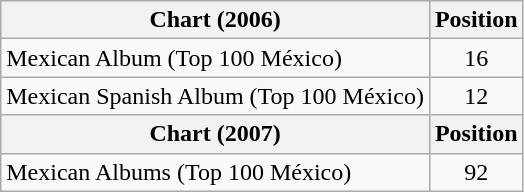<table class="wikitable sortable">
<tr>
<th>Chart (2006)</th>
<th>Position</th>
</tr>
<tr>
<td>Mexican Album (Top 100 México)</td>
<td style="text-align:center;">16</td>
</tr>
<tr>
<td>Mexican Spanish Album (Top 100 México)</td>
<td style="text-align:center;">12</td>
</tr>
<tr>
<th>Chart (2007)</th>
<th>Position</th>
</tr>
<tr>
<td>Mexican Albums (Top 100 México)</td>
<td style="text-align:center;">92</td>
</tr>
</table>
